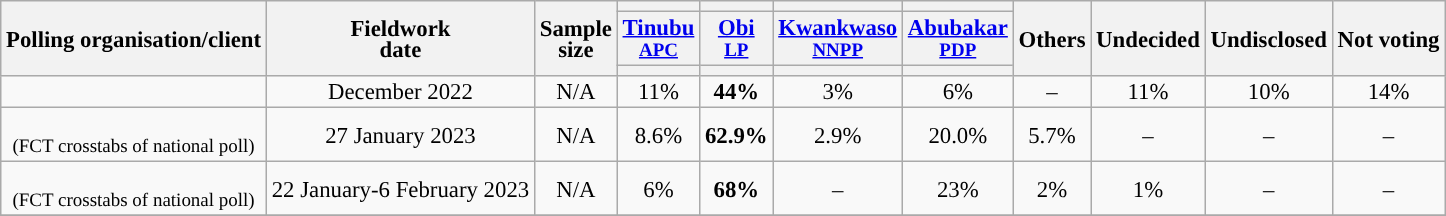<table class="wikitable" style="text-align:center;font-size:95%;line-height:14px;">
<tr>
<th rowspan="3">Polling organisation/client</th>
<th rowspan="3">Fieldwork<br>date</th>
<th rowspan="3">Sample<br>size</th>
<th></th>
<th></th>
<th></th>
<th></th>
<th rowspan="3">Others</th>
<th rowspan="3">Undecided</th>
<th rowspan="3">Undisclosed</th>
<th rowspan="3">Not voting</th>
</tr>
<tr>
<th><a href='#'>Tinubu</a><br><small><a href='#'>APC</a></small></th>
<th><a href='#'>Obi</a><br><small><a href='#'>LP</a></small></th>
<th><a href='#'>Kwankwaso</a><br><small><a href='#'>NNPP</a></small></th>
<th><a href='#'>Abubakar</a><br><small><a href='#'>PDP</a></small></th>
</tr>
<tr>
<th style="background:"></th>
<th style="background:"></th>
<th style="background:"></th>
<th style="background:"></th>
</tr>
<tr>
<td></td>
<td>December 2022</td>
<td>N/A</td>
<td>11%</td>
<td><strong>44%</strong></td>
<td>3%</td>
<td>6%</td>
<td>–</td>
<td>11%</td>
<td>10%</td>
<td>14%</td>
</tr>
<tr>
<td><br><small>(FCT crosstabs of national poll)</small></td>
<td>27 January 2023</td>
<td>N/A</td>
<td>8.6%</td>
<td><strong>62.9%</strong></td>
<td>2.9%</td>
<td>20.0%</td>
<td>5.7%</td>
<td>–</td>
<td>–</td>
<td>–</td>
</tr>
<tr>
<td><br><small>(FCT crosstabs of national poll)</small></td>
<td>22 January-6 February 2023</td>
<td>N/A</td>
<td>6%</td>
<td><strong>68%</strong></td>
<td>–</td>
<td>23%</td>
<td>2%</td>
<td>1%</td>
<td>–</td>
<td>–</td>
</tr>
<tr>
</tr>
</table>
